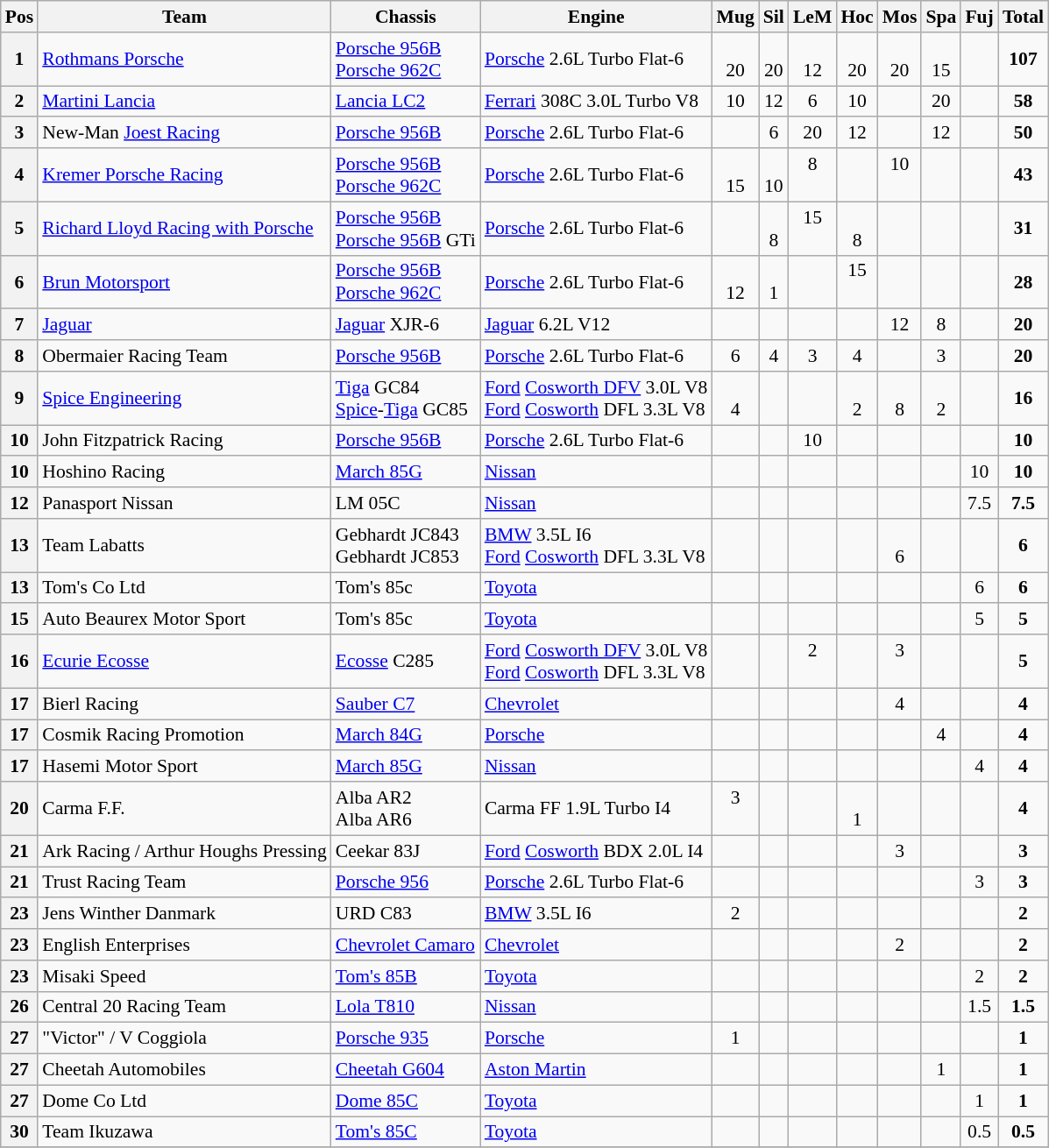<table class="wikitable" style="font-size: 90%;">
<tr>
<th>Pos</th>
<th>Team</th>
<th>Chassis</th>
<th>Engine</th>
<th>Mug</th>
<th>Sil</th>
<th>LeM</th>
<th>Hoc</th>
<th>Mos</th>
<th>Spa</th>
<th>Fuj</th>
<th>Total</th>
</tr>
<tr>
<th>1</th>
<td> <a href='#'>Rothmans Porsche</a></td>
<td><a href='#'>Porsche 956B</a><br><a href='#'>Porsche 962C</a></td>
<td><a href='#'>Porsche</a> 2.6L Turbo Flat-6</td>
<td align=center><br>20</td>
<td align=center><br>20</td>
<td align=center><br>12</td>
<td align=center><br>20</td>
<td align=center><br>20</td>
<td align=center><br>15</td>
<td></td>
<td align=center><strong>107</strong></td>
</tr>
<tr>
<th>2</th>
<td> <a href='#'>Martini Lancia</a></td>
<td><a href='#'>Lancia LC2</a></td>
<td><a href='#'>Ferrari</a> 308C 3.0L Turbo V8</td>
<td align=center>10</td>
<td align=center>12</td>
<td align=center>6</td>
<td align=center>10</td>
<td></td>
<td align=center>20</td>
<td></td>
<td align=center><strong>58</strong></td>
</tr>
<tr>
<th>3</th>
<td> New-Man <a href='#'>Joest Racing</a></td>
<td><a href='#'>Porsche 956B</a></td>
<td><a href='#'>Porsche</a> 2.6L Turbo Flat-6</td>
<td></td>
<td align=center>6</td>
<td align=center>20</td>
<td align=center>12</td>
<td></td>
<td align=center>12</td>
<td></td>
<td align=center><strong>50</strong></td>
</tr>
<tr>
<th>4</th>
<td> <a href='#'>Kremer Porsche Racing</a></td>
<td><a href='#'>Porsche 956B</a><br><a href='#'>Porsche 962C</a></td>
<td><a href='#'>Porsche</a> 2.6L Turbo Flat-6</td>
<td align=center><br>15</td>
<td align=center><br>10</td>
<td align=center>8<br><br></td>
<td></td>
<td align=center>10<br><br></td>
<td></td>
<td></td>
<td align=center><strong>43</strong></td>
</tr>
<tr>
<th>5</th>
<td> <a href='#'>Richard Lloyd Racing with Porsche</a></td>
<td><a href='#'>Porsche 956B</a><br><a href='#'>Porsche 956B</a> GTi</td>
<td><a href='#'>Porsche</a> 2.6L Turbo Flat-6</td>
<td></td>
<td align=center><br>8</td>
<td align=center>15<br><br></td>
<td align=center><br>8</td>
<td></td>
<td></td>
<td></td>
<td align=center><strong>31</strong></td>
</tr>
<tr>
<th>6</th>
<td> <a href='#'>Brun Motorsport</a></td>
<td><a href='#'>Porsche 956B</a><br><a href='#'>Porsche 962C</a></td>
<td><a href='#'>Porsche</a> 2.6L Turbo Flat-6</td>
<td align=center><br>12</td>
<td align=center><br>1</td>
<td></td>
<td align=center>15<br><br></td>
<td></td>
<td></td>
<td></td>
<td align=center><strong>28</strong></td>
</tr>
<tr>
<th>7</th>
<td> <a href='#'>Jaguar</a></td>
<td><a href='#'>Jaguar</a> XJR-6</td>
<td><a href='#'>Jaguar</a> 6.2L V12</td>
<td></td>
<td></td>
<td></td>
<td></td>
<td align=center>12</td>
<td align=center>8</td>
<td></td>
<td align=center><strong>20</strong></td>
</tr>
<tr>
<th>8</th>
<td> Obermaier Racing Team</td>
<td><a href='#'>Porsche 956B</a></td>
<td><a href='#'>Porsche</a> 2.6L Turbo Flat-6</td>
<td align=center>6</td>
<td align=center>4</td>
<td align=center>3</td>
<td align=center>4</td>
<td></td>
<td align=center>3</td>
<td></td>
<td align=center><strong>20</strong></td>
</tr>
<tr>
<th>9</th>
<td> <a href='#'>Spice Engineering</a></td>
<td><a href='#'>Tiga</a> GC84<br><a href='#'>Spice</a>-<a href='#'>Tiga</a> GC85</td>
<td><a href='#'>Ford</a> <a href='#'>Cosworth DFV</a> 3.0L V8<br><a href='#'>Ford</a> <a href='#'>Cosworth</a> DFL 3.3L V8</td>
<td align=center><br>4</td>
<td></td>
<td></td>
<td align=center><br>2</td>
<td align=center><br>8</td>
<td align=center><br>2</td>
<td></td>
<td align=center><strong>16</strong></td>
</tr>
<tr>
<th>10</th>
<td> John Fitzpatrick Racing</td>
<td><a href='#'>Porsche 956B</a></td>
<td><a href='#'>Porsche</a> 2.6L Turbo Flat-6</td>
<td></td>
<td></td>
<td align=center>10</td>
<td></td>
<td></td>
<td></td>
<td></td>
<td align=center><strong>10</strong></td>
</tr>
<tr>
<th>10</th>
<td> Hoshino Racing</td>
<td><a href='#'>March 85G</a></td>
<td><a href='#'>Nissan</a></td>
<td></td>
<td></td>
<td></td>
<td></td>
<td></td>
<td></td>
<td align=center>10</td>
<td align=center><strong>10</strong></td>
</tr>
<tr>
<th>12</th>
<td> Panasport Nissan</td>
<td>LM 05C</td>
<td><a href='#'>Nissan</a></td>
<td></td>
<td></td>
<td></td>
<td></td>
<td></td>
<td></td>
<td align=center>7.5</td>
<td align=center><strong>7.5</strong></td>
</tr>
<tr>
<th>13</th>
<td> Team Labatts</td>
<td>Gebhardt JC843<br>Gebhardt JC853</td>
<td><a href='#'>BMW</a> 3.5L I6<br><a href='#'>Ford</a> <a href='#'>Cosworth</a> DFL 3.3L V8</td>
<td></td>
<td></td>
<td></td>
<td></td>
<td align=center><br>6</td>
<td></td>
<td></td>
<td align=center><strong>6</strong></td>
</tr>
<tr>
<th>13</th>
<td> Tom's Co Ltd</td>
<td>Tom's 85c</td>
<td><a href='#'>Toyota</a></td>
<td></td>
<td></td>
<td></td>
<td></td>
<td></td>
<td></td>
<td align=center>6</td>
<td align=center><strong>6</strong></td>
</tr>
<tr>
<th>15</th>
<td>Auto Beaurex Motor Sport</td>
<td>Tom's 85c</td>
<td><a href='#'>Toyota</a></td>
<td></td>
<td></td>
<td></td>
<td></td>
<td></td>
<td></td>
<td align=center>5</td>
<td align=center><strong>5</strong></td>
</tr>
<tr>
<th>16</th>
<td> <a href='#'>Ecurie Ecosse</a></td>
<td><a href='#'>Ecosse</a> C285</td>
<td><a href='#'>Ford</a> <a href='#'>Cosworth DFV</a> 3.0L V8<br><a href='#'>Ford</a> <a href='#'>Cosworth</a> DFL 3.3L V8</td>
<td></td>
<td></td>
<td align=center>2<br><br></td>
<td></td>
<td align=center>3<br><br></td>
<td></td>
<td></td>
<td align=center><strong>5</strong></td>
</tr>
<tr>
<th>17</th>
<td>Bierl Racing</td>
<td><a href='#'>Sauber C7</a></td>
<td><a href='#'>Chevrolet</a></td>
<td></td>
<td></td>
<td></td>
<td></td>
<td align=center>4</td>
<td></td>
<td></td>
<td align=center><strong>4</strong></td>
</tr>
<tr>
<th>17</th>
<td>Cosmik Racing Promotion</td>
<td><a href='#'>March 84G</a></td>
<td><a href='#'>Porsche</a></td>
<td></td>
<td></td>
<td></td>
<td></td>
<td></td>
<td align=center>4</td>
<td></td>
<td align=center><strong>4</strong></td>
</tr>
<tr>
<th>17</th>
<td>Hasemi Motor Sport</td>
<td><a href='#'>March 85G</a></td>
<td><a href='#'>Nissan</a></td>
<td></td>
<td></td>
<td></td>
<td></td>
<td></td>
<td></td>
<td align=center>4</td>
<td align=center><strong>4</strong></td>
</tr>
<tr>
<th>20</th>
<td> Carma F.F.</td>
<td>Alba AR2<br>Alba AR6</td>
<td>Carma FF 1.9L Turbo I4</td>
<td align=center>3<br><br></td>
<td></td>
<td></td>
<td align=center><br>1</td>
<td></td>
<td></td>
<td></td>
<td align=center><strong>4</strong></td>
</tr>
<tr>
<th>21</th>
<td> Ark Racing / Arthur Houghs Pressing</td>
<td>Ceekar 83J</td>
<td><a href='#'>Ford</a> <a href='#'>Cosworth</a> BDX 2.0L I4</td>
<td></td>
<td></td>
<td></td>
<td></td>
<td align=center>3</td>
<td></td>
<td></td>
<td align=center><strong>3</strong></td>
</tr>
<tr>
<th>21</th>
<td> Trust Racing Team</td>
<td><a href='#'>Porsche 956</a></td>
<td><a href='#'>Porsche</a> 2.6L Turbo Flat-6</td>
<td></td>
<td></td>
<td></td>
<td></td>
<td></td>
<td></td>
<td align=center>3</td>
<td align=center><strong>3</strong></td>
</tr>
<tr>
<th>23</th>
<td> Jens Winther Danmark</td>
<td>URD C83</td>
<td><a href='#'>BMW</a> 3.5L I6</td>
<td align=center>2</td>
<td></td>
<td></td>
<td></td>
<td></td>
<td></td>
<td></td>
<td align=center><strong>2</strong></td>
</tr>
<tr>
<th>23</th>
<td>English Enterprises</td>
<td><a href='#'>Chevrolet Camaro</a></td>
<td><a href='#'>Chevrolet</a></td>
<td></td>
<td></td>
<td></td>
<td></td>
<td align=center>2</td>
<td></td>
<td></td>
<td align=center><strong>2</strong></td>
</tr>
<tr>
<th>23</th>
<td>Misaki Speed</td>
<td><a href='#'>Tom's 85B</a></td>
<td><a href='#'>Toyota</a></td>
<td></td>
<td></td>
<td></td>
<td></td>
<td></td>
<td></td>
<td align=center>2</td>
<td align=center><strong>2</strong></td>
</tr>
<tr>
<th>26</th>
<td>Central 20 Racing Team</td>
<td><a href='#'>Lola T810</a></td>
<td><a href='#'>Nissan</a></td>
<td></td>
<td></td>
<td></td>
<td></td>
<td></td>
<td></td>
<td align=center>1.5</td>
<td align=center><strong>1.5</strong></td>
</tr>
<tr>
<th>27</th>
<td>"Victor" / V Coggiola</td>
<td><a href='#'>Porsche 935</a></td>
<td><a href='#'>Porsche</a></td>
<td align=center>1</td>
<td></td>
<td></td>
<td></td>
<td></td>
<td></td>
<td></td>
<td align=center><strong>1</strong></td>
</tr>
<tr>
<th>27</th>
<td>Cheetah Automobiles</td>
<td><a href='#'>Cheetah G604</a></td>
<td><a href='#'>Aston Martin</a></td>
<td></td>
<td></td>
<td></td>
<td></td>
<td></td>
<td align=center>1</td>
<td></td>
<td align=center><strong>1</strong></td>
</tr>
<tr>
<th>27</th>
<td>Dome Co Ltd</td>
<td><a href='#'>Dome 85C</a></td>
<td><a href='#'>Toyota</a></td>
<td></td>
<td></td>
<td></td>
<td></td>
<td></td>
<td></td>
<td align=center>1</td>
<td align=center><strong>1</strong></td>
</tr>
<tr>
<th>30</th>
<td>Team Ikuzawa</td>
<td><a href='#'>Tom's 85C</a></td>
<td><a href='#'>Toyota</a></td>
<td></td>
<td></td>
<td></td>
<td></td>
<td></td>
<td></td>
<td align=center>0.5</td>
<td align=center><strong>0.5</strong></td>
</tr>
<tr>
</tr>
</table>
